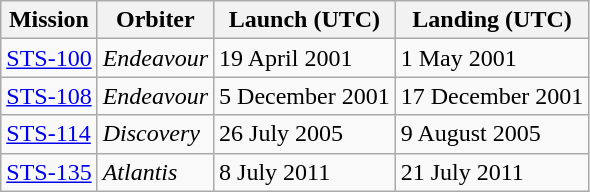<table class="wikitable">
<tr>
<th>Mission</th>
<th>Orbiter</th>
<th>Launch (UTC)</th>
<th>Landing (UTC)</th>
</tr>
<tr>
<td><a href='#'>STS-100</a></td>
<td><em>Endeavour</em></td>
<td>19 April 2001</td>
<td>1 May 2001</td>
</tr>
<tr>
<td><a href='#'>STS-108</a></td>
<td><em>Endeavour</em></td>
<td>5 December 2001</td>
<td>17 December 2001</td>
</tr>
<tr>
<td><a href='#'>STS-114</a></td>
<td><em>Discovery</em></td>
<td>26 July 2005</td>
<td>9 August 2005</td>
</tr>
<tr>
<td><a href='#'>STS-135</a></td>
<td><em>Atlantis</em></td>
<td>8 July 2011</td>
<td>21 July 2011</td>
</tr>
</table>
